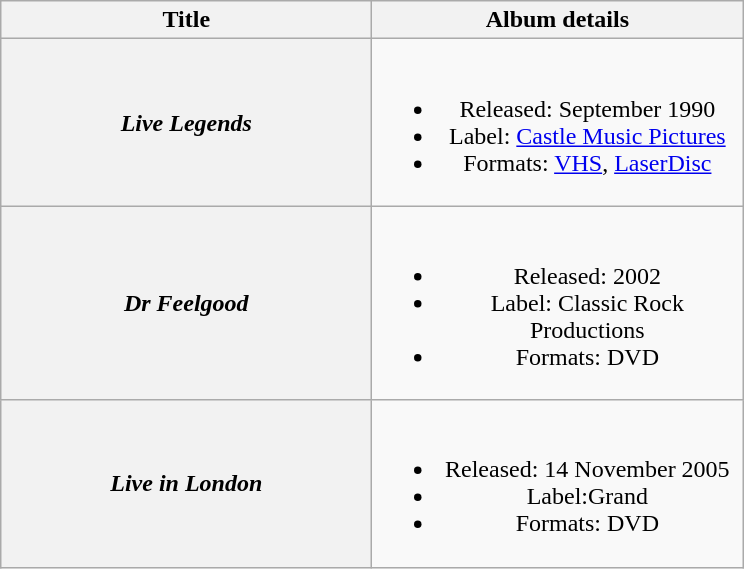<table class="wikitable plainrowheaders" style="text-align:center;">
<tr>
<th scope="col" style="width:15em;">Title</th>
<th scope="col" style="width:15em;">Album details</th>
</tr>
<tr>
<th scope="row"><em>Live Legends</em></th>
<td><br><ul><li>Released: September 1990</li><li>Label: <a href='#'>Castle Music Pictures</a></li><li>Formats: <a href='#'>VHS</a>, <a href='#'>LaserDisc</a></li></ul></td>
</tr>
<tr>
<th scope="row"><em>Dr Feelgood</em></th>
<td><br><ul><li>Released: 2002</li><li>Label: Classic Rock Productions</li><li>Formats: DVD</li></ul></td>
</tr>
<tr>
<th scope="row"><em>Live in London</em></th>
<td><br><ul><li>Released: 14 November 2005</li><li>Label:Grand</li><li>Formats: DVD</li></ul></td>
</tr>
</table>
